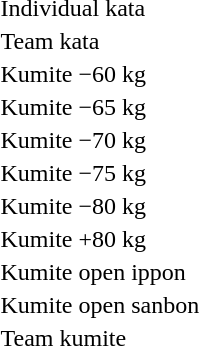<table>
<tr>
<td>Individual kata</td>
<td></td>
<td></td>
<td></td>
</tr>
<tr>
<td>Team kata</td>
<td></td>
<td></td>
<td></td>
</tr>
<tr>
<td rowspan=2>Kumite −60 kg</td>
<td rowspan=2></td>
<td rowspan=2></td>
<td></td>
</tr>
<tr>
<td></td>
</tr>
<tr>
<td rowspan=2>Kumite −65 kg</td>
<td rowspan=2></td>
<td rowspan=2></td>
<td></td>
</tr>
<tr>
<td></td>
</tr>
<tr>
<td rowspan=2>Kumite −70 kg</td>
<td rowspan=2></td>
<td rowspan=2></td>
<td></td>
</tr>
<tr>
<td></td>
</tr>
<tr>
<td rowspan=2>Kumite −75 kg</td>
<td rowspan=2></td>
<td rowspan=2></td>
<td></td>
</tr>
<tr>
<td></td>
</tr>
<tr>
<td rowspan=2>Kumite −80 kg</td>
<td rowspan=2></td>
<td rowspan=2></td>
<td></td>
</tr>
<tr>
<td></td>
</tr>
<tr>
<td rowspan=2>Kumite +80 kg</td>
<td rowspan=2></td>
<td rowspan=2></td>
<td></td>
</tr>
<tr>
<td></td>
</tr>
<tr>
<td rowspan=2>Kumite open ippon</td>
<td rowspan=2></td>
<td rowspan=2></td>
<td></td>
</tr>
<tr>
<td></td>
</tr>
<tr>
<td rowspan=2>Kumite open sanbon</td>
<td rowspan=2></td>
<td rowspan=2></td>
<td></td>
</tr>
<tr>
<td></td>
</tr>
<tr>
<td rowspan=2>Team kumite</td>
<td rowspan=2></td>
<td rowspan=2></td>
<td></td>
</tr>
<tr>
<td></td>
</tr>
</table>
